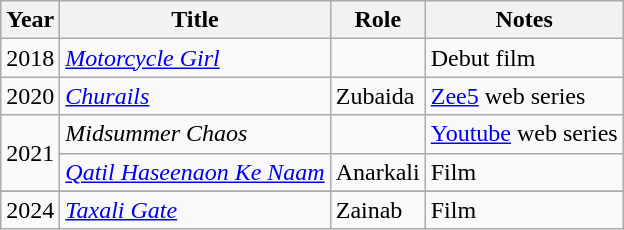<table class="wikitable">
<tr>
<th>Year</th>
<th>Title</th>
<th>Role</th>
<th>Notes</th>
</tr>
<tr>
<td>2018</td>
<td><em><a href='#'>Motorcycle Girl</a></em></td>
<td></td>
<td>Debut film</td>
</tr>
<tr>
<td>2020</td>
<td><em><a href='#'>Churails</a></em></td>
<td>Zubaida</td>
<td><a href='#'>Zee5</a> web series</td>
</tr>
<tr>
<td rowspan="2">2021</td>
<td><em>Midsummer Chaos</em></td>
<td></td>
<td><a href='#'>Youtube</a> web series</td>
</tr>
<tr>
<td><em><a href='#'>Qatil Haseenaon Ke Naam</a></em></td>
<td>Anarkali</td>
<td>Film</td>
</tr>
<tr>
</tr>
<tr>
<td>2024</td>
<td><em><a href='#'>Taxali Gate</a></em></td>
<td>Zainab</td>
<td>Film</td>
</tr>
</table>
